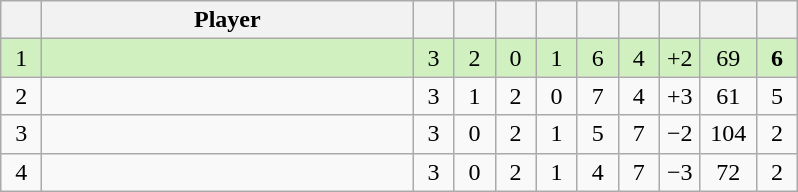<table class="wikitable" style="text-align:center; margin: 1em auto 1em auto, align:left">
<tr>
<th width=20></th>
<th width=240>Player</th>
<th width=20></th>
<th width=20></th>
<th width=20></th>
<th width=20></th>
<th width=20></th>
<th width=20></th>
<th width=20></th>
<th width=30></th>
<th width=20></th>
</tr>
<tr style="background:#D0F0C0;">
<td>1</td>
<td align=left></td>
<td>3</td>
<td>2</td>
<td>0</td>
<td>1</td>
<td>6</td>
<td>4</td>
<td>+2</td>
<td>69</td>
<td><strong>6</strong></td>
</tr>
<tr style=>
<td>2</td>
<td align=left></td>
<td>3</td>
<td>1</td>
<td>2</td>
<td>0</td>
<td>7</td>
<td>4</td>
<td>+3</td>
<td>61</td>
<td>5</td>
</tr>
<tr style=>
<td>3</td>
<td align=left></td>
<td>3</td>
<td>0</td>
<td>2</td>
<td>1</td>
<td>5</td>
<td>7</td>
<td>−2</td>
<td>104</td>
<td>2</td>
</tr>
<tr style=>
<td>4</td>
<td align=left></td>
<td>3</td>
<td>0</td>
<td>2</td>
<td>1</td>
<td>4</td>
<td>7</td>
<td>−3</td>
<td>72</td>
<td>2</td>
</tr>
</table>
